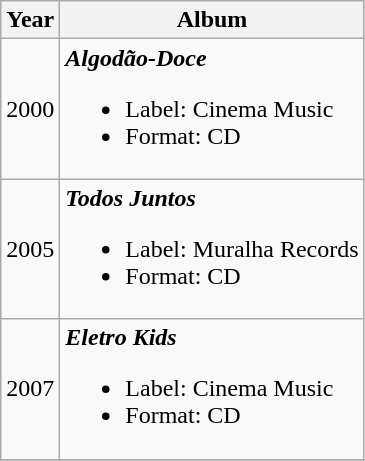<table class="wikitable">
<tr>
<th>Year</th>
<th>Album</th>
</tr>
<tr>
<td>2000</td>
<td><strong><em>Algodão-Doce</em></strong><br><ul><li>Label: Cinema Music</li><li>Format: CD</li></ul></td>
</tr>
<tr>
<td>2005</td>
<td><strong><em>Todos Juntos</em></strong><br><ul><li>Label: Muralha Records</li><li>Format: CD</li></ul></td>
</tr>
<tr>
<td>2007</td>
<td><strong><em>Eletro Kids</em></strong><br><ul><li>Label: Cinema Music</li><li>Format: CD</li></ul></td>
</tr>
<tr>
</tr>
</table>
